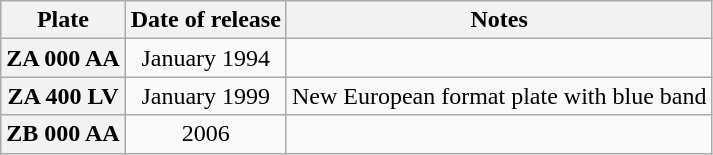<table class=wikitable style="text-align: center;">
<tr>
<th>Plate</th>
<th>Date of release</th>
<th>Notes</th>
</tr>
<tr>
<th>ZA 000 AA</th>
<td>January 1994</td>
<td></td>
</tr>
<tr>
<th>ZA 400 LV</th>
<td>January 1999</td>
<td>New European format plate with blue band</td>
</tr>
<tr>
<th>ZB 000 AA</th>
<td>2006</td>
<td></td>
</tr>
</table>
